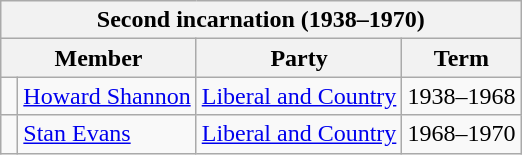<table class="wikitable">
<tr>
<th colspan=4>Second incarnation (1938–1970)</th>
</tr>
<tr>
<th colspan=2>Member</th>
<th>Party</th>
<th>Term</th>
</tr>
<tr>
<td> </td>
<td><a href='#'>Howard Shannon</a></td>
<td><a href='#'>Liberal and Country</a></td>
<td>1938–1968</td>
</tr>
<tr>
<td> </td>
<td><a href='#'>Stan Evans</a></td>
<td><a href='#'>Liberal and Country</a></td>
<td>1968–1970</td>
</tr>
</table>
